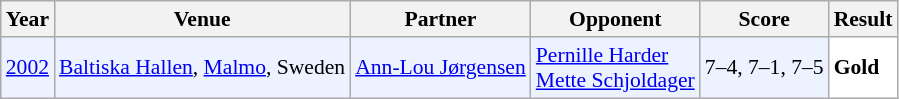<table class="sortable wikitable" style="font-size: 90%;">
<tr>
<th>Year</th>
<th>Venue</th>
<th>Partner</th>
<th>Opponent</th>
<th>Score</th>
<th>Result</th>
</tr>
<tr style="background:#ECF2FF">
<td align="center"><a href='#'>2002</a></td>
<td align="left"><a href='#'>Baltiska Hallen</a>, <a href='#'>Malmo</a>, Sweden</td>
<td align="left"> <a href='#'>Ann-Lou Jørgensen</a></td>
<td align="left"> <a href='#'>Pernille Harder</a> <br>  <a href='#'>Mette Schjoldager</a></td>
<td align="left">7–4, 7–1, 7–5</td>
<td style="text-align:left; background: white"> <strong>Gold</strong></td>
</tr>
</table>
